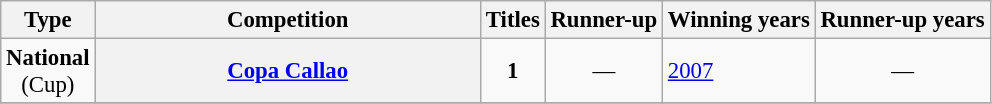<table class="wikitable plainrowheaders" style="font-size:95%; text-align:center;">
<tr>
<th>Type</th>
<th width=250px>Competition</th>
<th>Titles</th>
<th>Runner-up</th>
<th>Winning years</th>
<th>Runner-up years</th>
</tr>
<tr>
<td rowspan=1><strong>National</strong><br>(Cup)</td>
<th scope=col><a href='#'>Copa Callao</a></th>
<td><strong>1</strong></td>
<td style="text-align:center;">—</td>
<td align="left"><a href='#'>2007</a></td>
<td style="text-align:center;">—</td>
</tr>
<tr>
</tr>
</table>
